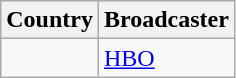<table class="wikitable">
<tr>
<th align=center>Country</th>
<th align=center>Broadcaster</th>
</tr>
<tr>
<td></td>
<td><a href='#'>HBO</a></td>
</tr>
</table>
